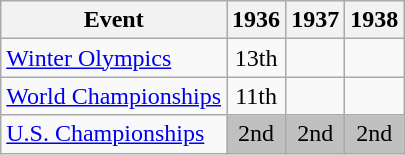<table class="wikitable">
<tr>
<th>Event</th>
<th>1936</th>
<th>1937</th>
<th>1938</th>
</tr>
<tr>
<td><a href='#'>Winter Olympics</a></td>
<td align="center">13th</td>
<td></td>
<td></td>
</tr>
<tr>
<td><a href='#'>World Championships</a></td>
<td align="center">11th</td>
<td></td>
<td></td>
</tr>
<tr>
<td><a href='#'>U.S. Championships</a></td>
<td align="center" bgcolor="silver">2nd</td>
<td align="center" bgcolor="silver">2nd</td>
<td align="center" bgcolor="silver">2nd</td>
</tr>
</table>
